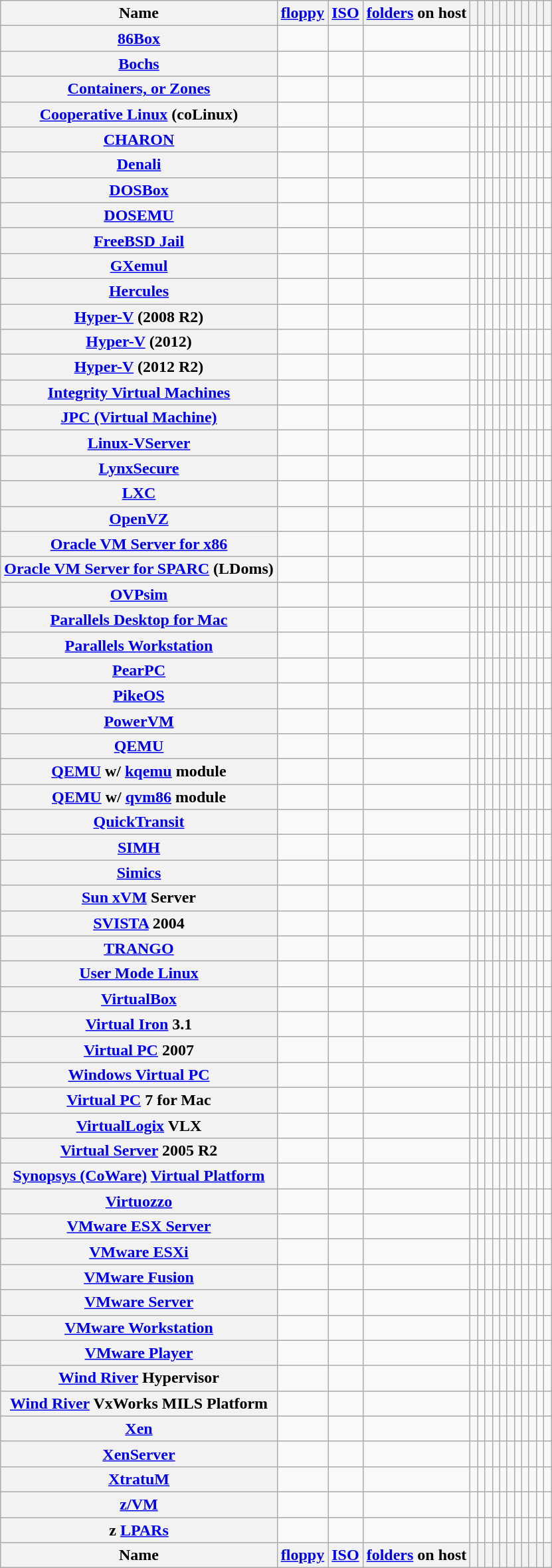<table class="wikitable sortable sort-under" style="text-align: center; width: auto; table-layout: fixed;">
<tr>
<th>Name<br></th>
<th><a href='#'>floppy</a></th>
<th><a href='#'>ISO</a></th>
<th><a href='#'>folders</a> on host</th>
<th></th>
<th></th>
<th><br>
</th>
<th></th>
<th></th>
<th></th>
<th></th>
<th></th>
<th></th>
<th></th>
<th><br>
</th>
</tr>
<tr>
<th><a href='#'>86Box</a></th>
<td> </td>
<td> </td>
<td> </td>
<td> </td>
<td> </td>
<td> </td>
<td> </td>
<td> </td>
<td> </td>
<td> </td>
<td> </td>
<td> </td>
<td> </td>
<td> </td>
</tr>
<tr>
<th><a href='#'>Bochs</a></th>
<td></td>
<td></td>
<td></td>
<td></td>
<td></td>
<td> </td>
<td> </td>
<td> </td>
<td> </td>
<td> </td>
<td> </td>
<td> </td>
<td> </td>
<td></td>
</tr>
<tr>
<th><a href='#'>Containers, or Zones</a></th>
<td></td>
<td></td>
<td></td>
<td></td>
<td></td>
<td> </td>
<td> </td>
<td> </td>
<td> </td>
<td> </td>
<td> </td>
<td> </td>
<td> </td>
<td> </td>
</tr>
<tr>
<th><a href='#'>Cooperative Linux</a> (coLinux)</th>
<td></td>
<td></td>
<td></td>
<td></td>
<td></td>
<td> </td>
<td> </td>
<td> </td>
<td> </td>
<td> </td>
<td> </td>
<td> </td>
<td> </td>
<td> </td>
</tr>
<tr>
<th><a href='#'>CHARON</a></th>
<td></td>
<td></td>
<td></td>
<td></td>
<td></td>
<td> </td>
<td> </td>
<td> </td>
<td> </td>
<td> </td>
<td> </td>
<td> </td>
<td> </td>
<td> </td>
</tr>
<tr>
<th><a href='#'>Denali</a></th>
<td></td>
<td></td>
<td></td>
<td></td>
<td></td>
<td> </td>
<td> </td>
<td> </td>
<td> </td>
<td> </td>
<td> </td>
<td> </td>
<td> </td>
<td> </td>
</tr>
<tr>
<th><a href='#'>DOSBox</a></th>
<td></td>
<td></td>
<td></td>
<td></td>
<td></td>
<td> </td>
<td> </td>
<td> </td>
<td> </td>
<td> </td>
<td> </td>
<td> </td>
<td> </td>
<td> </td>
</tr>
<tr>
<th><a href='#'>DOSEMU</a></th>
<td></td>
<td></td>
<td></td>
<td></td>
<td></td>
<td> </td>
<td> </td>
<td> </td>
<td> </td>
<td> </td>
<td> </td>
<td> </td>
<td> </td>
<td> </td>
</tr>
<tr>
<th><a href='#'>FreeBSD Jail</a></th>
<td></td>
<td></td>
<td></td>
<td></td>
<td></td>
<td> </td>
<td> </td>
<td> </td>
<td> </td>
<td> </td>
<td> </td>
<td> </td>
<td> </td>
<td> </td>
</tr>
<tr>
<th><a href='#'>GXemul</a></th>
<td></td>
<td></td>
<td></td>
<td></td>
<td></td>
<td> </td>
<td> </td>
<td> </td>
<td> </td>
<td> </td>
<td> </td>
<td> </td>
<td> </td>
<td> </td>
</tr>
<tr>
<th><a href='#'>Hercules</a></th>
<td></td>
<td></td>
<td></td>
<td></td>
<td></td>
<td> </td>
<td> </td>
<td> </td>
<td> </td>
<td> </td>
<td> </td>
<td> </td>
<td> </td>
<td> </td>
</tr>
<tr>
<th><a href='#'>Hyper-V</a> (2008 R2)</th>
<td></td>
<td></td>
<td></td>
<td></td>
<td></td>
<td> </td>
<td> </td>
<td> </td>
<td> </td>
<td> </td>
<td> </td>
<td> </td>
<td> </td>
<td> </td>
</tr>
<tr>
<th><a href='#'>Hyper-V</a> (2012)</th>
<td></td>
<td></td>
<td></td>
<td></td>
<td></td>
<td> </td>
<td> </td>
<td> </td>
<td> </td>
<td> </td>
<td> </td>
<td> </td>
<td> </td>
<td> </td>
</tr>
<tr>
<th><a href='#'>Hyper-V</a> (2012 R2)</th>
<td></td>
<td></td>
<td></td>
<td></td>
<td></td>
<td> </td>
<td> </td>
<td> </td>
<td> </td>
<td> </td>
<td> </td>
<td> </td>
<td> </td>
<td> </td>
</tr>
<tr>
<th><a href='#'>Integrity Virtual Machines</a></th>
<td></td>
<td></td>
<td></td>
<td></td>
<td></td>
<td> </td>
<td> </td>
<td> </td>
<td> </td>
<td> </td>
<td> </td>
<td> </td>
<td> </td>
<td> </td>
</tr>
<tr>
<th><a href='#'>JPC (Virtual Machine)</a></th>
<td></td>
<td></td>
<td></td>
<td></td>
<td></td>
<td> </td>
<td> </td>
<td> </td>
<td> </td>
<td> </td>
<td> </td>
<td> </td>
<td> </td>
<td> </td>
</tr>
<tr>
<th><a href='#'>Linux-VServer</a></th>
<td></td>
<td></td>
<td></td>
<td></td>
<td></td>
<td> </td>
<td> </td>
<td> </td>
<td> </td>
<td> </td>
<td> </td>
<td> </td>
<td> </td>
<td> </td>
</tr>
<tr>
<th><a href='#'>LynxSecure</a></th>
<td></td>
<td></td>
<td></td>
<td></td>
<td></td>
<td> </td>
<td> </td>
<td> </td>
<td> </td>
<td> </td>
<td> </td>
<td> </td>
<td> </td>
<td> </td>
</tr>
<tr>
<th><a href='#'>LXC</a></th>
<td></td>
<td></td>
<td></td>
<td></td>
<td></td>
<td> </td>
<td> </td>
<td> </td>
<td> </td>
<td> </td>
<td> </td>
<td> </td>
<td> </td>
<td> </td>
</tr>
<tr>
<th><a href='#'>OpenVZ</a></th>
<td></td>
<td></td>
<td></td>
<td></td>
<td></td>
<td> </td>
<td> </td>
<td> </td>
<td> </td>
<td> </td>
<td> </td>
<td> </td>
<td> </td>
<td> </td>
</tr>
<tr>
<th><a href='#'>Oracle VM Server for x86</a></th>
<td></td>
<td></td>
<td></td>
<td></td>
<td></td>
<td> </td>
<td> </td>
<td> </td>
<td> </td>
<td> </td>
<td> </td>
<td> </td>
<td> </td>
<td> </td>
</tr>
<tr>
<th><a href='#'>Oracle VM Server for SPARC</a> (LDoms)</th>
<td></td>
<td></td>
<td></td>
<td></td>
<td></td>
<td> </td>
<td> </td>
<td> </td>
<td> </td>
<td> </td>
<td> </td>
<td> </td>
<td> </td>
<td> </td>
</tr>
<tr>
<th><a href='#'>OVPsim</a></th>
<td></td>
<td></td>
<td></td>
<td></td>
<td></td>
<td> </td>
<td> </td>
<td> </td>
<td> </td>
<td> </td>
<td> </td>
<td> </td>
<td> </td>
<td> </td>
</tr>
<tr>
<th><a href='#'>Parallels Desktop for Mac</a></th>
<td></td>
<td></td>
<td></td>
<td></td>
<td></td>
<td> </td>
<td> </td>
<td> </td>
<td> </td>
<td> </td>
<td> </td>
<td> </td>
<td> </td>
<td> </td>
</tr>
<tr>
<th><a href='#'>Parallels Workstation</a></th>
<td></td>
<td></td>
<td></td>
<td></td>
<td></td>
<td> </td>
<td> </td>
<td> </td>
<td> </td>
<td> </td>
<td> </td>
<td> </td>
<td> </td>
<td> </td>
</tr>
<tr>
<th><a href='#'>PearPC</a></th>
<td></td>
<td></td>
<td></td>
<td></td>
<td></td>
<td> </td>
<td> </td>
<td> </td>
<td> </td>
<td> </td>
<td> </td>
<td> </td>
<td> </td>
<td> </td>
</tr>
<tr>
<th><a href='#'>PikeOS</a></th>
<td></td>
<td></td>
<td></td>
<td></td>
<td></td>
<td> </td>
<td> </td>
<td> </td>
<td> </td>
<td> </td>
<td> </td>
<td> </td>
<td> </td>
<td> </td>
</tr>
<tr>
<th><a href='#'>PowerVM</a></th>
<td></td>
<td></td>
<td></td>
<td></td>
<td></td>
<td> </td>
<td> </td>
<td> </td>
<td> </td>
<td> </td>
<td> </td>
<td> </td>
<td> </td>
<td> </td>
</tr>
<tr>
<th><a href='#'>QEMU</a></th>
<td></td>
<td>  </td>
<td></td>
<td></td>
<td>  </td>
<td>  </td>
<td></td>
<td>  </td>
<td>  </td>
<td></td>
<td>  </td>
<td>  </td>
<td></td>
<td>  </td>
</tr>
<tr>
<th><a href='#'>QEMU</a> w/ <a href='#'>kqemu</a> module</th>
<td></td>
<td></td>
<td></td>
<td></td>
<td></td>
<td> </td>
<td> </td>
<td> </td>
<td> </td>
<td> </td>
<td> </td>
<td> </td>
<td> </td>
<td> </td>
</tr>
<tr>
<th><a href='#'>QEMU</a> w/ <a href='#'>qvm86</a> module</th>
<td></td>
<td></td>
<td></td>
<td></td>
<td></td>
<td> </td>
<td> </td>
<td> </td>
<td> </td>
<td> </td>
<td> </td>
<td> </td>
<td> </td>
<td> </td>
</tr>
<tr>
<th><a href='#'>QuickTransit</a></th>
<td></td>
<td></td>
<td></td>
<td></td>
<td></td>
<td> </td>
<td> </td>
<td> </td>
<td> </td>
<td> </td>
<td> </td>
<td> </td>
<td> </td>
<td> </td>
</tr>
<tr>
<th><a href='#'>SIMH</a></th>
<td></td>
<td></td>
<td></td>
<td></td>
<td></td>
<td> </td>
<td> </td>
<td> </td>
<td> </td>
<td> </td>
<td> </td>
<td> </td>
<td> </td>
<td> </td>
</tr>
<tr>
<th><a href='#'>Simics</a></th>
<td></td>
<td></td>
<td></td>
<td></td>
<td></td>
<td> </td>
<td> </td>
<td> </td>
<td> </td>
<td> </td>
<td> </td>
<td> </td>
<td> </td>
<td> </td>
</tr>
<tr>
<th><a href='#'>Sun xVM</a> Server</th>
<td></td>
<td></td>
<td></td>
<td></td>
<td></td>
<td> </td>
<td> </td>
<td> </td>
<td> </td>
<td> </td>
<td> </td>
<td> </td>
<td> </td>
<td> </td>
</tr>
<tr>
<th><a href='#'>SVISTA</a> 2004</th>
<td></td>
<td></td>
<td></td>
<td></td>
<td></td>
<td> </td>
<td> </td>
<td> </td>
<td> </td>
<td> </td>
<td> </td>
<td> </td>
<td> </td>
<td> </td>
</tr>
<tr>
<th><a href='#'>TRANGO</a></th>
<td></td>
<td></td>
<td></td>
<td></td>
<td></td>
<td> </td>
<td> </td>
<td> </td>
<td> </td>
<td> </td>
<td> </td>
<td> </td>
<td> </td>
<td> </td>
</tr>
<tr>
<th><a href='#'>User Mode Linux</a></th>
<td></td>
<td></td>
<td></td>
<td></td>
<td></td>
<td> </td>
<td> </td>
<td> </td>
<td> </td>
<td> </td>
<td> </td>
<td> </td>
<td> </td>
<td> </td>
</tr>
<tr>
<th><a href='#'>VirtualBox</a></th>
<td></td>
<td></td>
<td></td>
<td></td>
<td></td>
<td></td>
<td> </td>
<td> </td>
<td> </td>
<td> </td>
<td> </td>
<td> </td>
<td> </td>
<td> </td>
</tr>
<tr>
<th><a href='#'>Virtual Iron</a> 3.1</th>
<td></td>
<td></td>
<td></td>
<td></td>
<td></td>
<td> </td>
<td> </td>
<td> </td>
<td> </td>
<td> </td>
<td> </td>
<td> </td>
<td> </td>
<td> </td>
</tr>
<tr>
<th><a href='#'>Virtual PC</a> 2007</th>
<td></td>
<td></td>
<td></td>
<td></td>
<td></td>
<td> </td>
<td> </td>
<td> </td>
<td> </td>
<td> </td>
<td> </td>
<td> </td>
<td> </td>
<td> </td>
</tr>
<tr>
<th><a href='#'>Windows Virtual PC</a></th>
<td></td>
<td></td>
<td></td>
<td></td>
<td></td>
<td> </td>
<td> </td>
<td> </td>
<td> </td>
<td> </td>
<td> </td>
<td> </td>
<td> </td>
<td> </td>
</tr>
<tr>
<th><a href='#'>Virtual PC</a> 7 for Mac</th>
<td></td>
<td></td>
<td></td>
<td></td>
<td></td>
<td> </td>
<td> </td>
<td> </td>
<td> </td>
<td> </td>
<td> </td>
<td> </td>
<td> </td>
<td> </td>
</tr>
<tr>
<th><a href='#'>VirtualLogix</a> VLX</th>
<td></td>
<td></td>
<td></td>
<td></td>
<td></td>
<td> </td>
<td> </td>
<td> </td>
<td> </td>
<td> </td>
<td> </td>
<td> </td>
<td> </td>
<td> </td>
</tr>
<tr>
<th><a href='#'>Virtual Server</a> 2005 R2</th>
<td></td>
<td></td>
<td></td>
<td></td>
<td></td>
<td> </td>
<td> </td>
<td> </td>
<td> </td>
<td> </td>
<td> </td>
<td> </td>
<td> </td>
<td> </td>
</tr>
<tr>
<th><a href='#'>Synopsys (CoWare)</a> <a href='#'>Virtual Platform</a></th>
<td></td>
<td></td>
<td></td>
<td></td>
<td></td>
<td> </td>
<td> </td>
<td> </td>
<td> </td>
<td> </td>
<td> </td>
<td> </td>
<td> </td>
<td> </td>
</tr>
<tr>
<th><a href='#'>Virtuozzo</a></th>
<td></td>
<td></td>
<td></td>
<td></td>
<td></td>
<td> </td>
<td> </td>
<td> </td>
<td> </td>
<td> </td>
<td> </td>
<td> </td>
<td> </td>
<td> </td>
</tr>
<tr>
<th><a href='#'>VMware ESX Server</a></th>
<td></td>
<td></td>
<td></td>
<td></td>
<td></td>
<td></td>
<td></td>
<td></td>
<td></td>
<td></td>
<td></td>
<td>  </td>
<td></td>
<td></td>
</tr>
<tr>
<th><a href='#'>VMware ESXi</a></th>
<td>  </td>
<td>  </td>
<td>   </td>
<td>  </td>
<td>   </td>
<td>   </td>
<td>   </td>
<td>   </td>
<td>   </td>
<td>   </td>
<td>   </td>
<td>   </td>
<td>   </td>
<td>  </td>
</tr>
<tr>
<th><a href='#'>VMware Fusion</a></th>
<td></td>
<td></td>
<td></td>
<td></td>
<td></td>
<td> </td>
<td> </td>
<td> </td>
<td> </td>
<td> </td>
<td> </td>
<td> </td>
<td> </td>
<td> </td>
</tr>
<tr>
<th><a href='#'>VMware Server</a></th>
<td></td>
<td></td>
<td></td>
<td></td>
<td></td>
<td> </td>
<td> </td>
<td> </td>
<td> </td>
<td> </td>
<td> </td>
<td> </td>
<td> </td>
<td> </td>
</tr>
<tr>
<th><a href='#'>VMware Workstation</a></th>
<td></td>
<td></td>
<td></td>
<td></td>
<td></td>
<td> </td>
<td> </td>
<td> </td>
<td> </td>
<td> </td>
<td> </td>
<td> </td>
<td> </td>
<td> </td>
</tr>
<tr>
<th><a href='#'>VMware Player</a></th>
<td></td>
<td></td>
<td></td>
<td></td>
<td></td>
<td> </td>
<td> </td>
<td> </td>
<td> </td>
<td> </td>
<td> </td>
<td> </td>
<td> </td>
<td> </td>
</tr>
<tr>
<th><a href='#'>Wind River</a> Hypervisor</th>
<td></td>
<td></td>
<td></td>
<td></td>
<td></td>
<td> </td>
<td> </td>
<td> </td>
<td> </td>
<td> </td>
<td> </td>
<td> </td>
<td> </td>
<td> </td>
</tr>
<tr>
<th><a href='#'>Wind River</a> VxWorks MILS Platform</th>
<td></td>
<td></td>
<td></td>
<td></td>
<td></td>
<td> </td>
<td> </td>
<td> </td>
<td> </td>
<td> </td>
<td> </td>
<td> </td>
<td> </td>
<td> </td>
</tr>
<tr>
<th><a href='#'>Xen</a></th>
<td>  </td>
<td>  </td>
<td></td>
<td>  </td>
<td></td>
<td></td>
<td></td>
<td> </td>
<td> </td>
<td></td>
<td></td>
<td> </td>
<td></td>
<td></td>
</tr>
<tr>
<th><a href='#'>XenServer</a></th>
<td>  </td>
<td>  </td>
<td></td>
<td>  </td>
<td></td>
<td></td>
<td></td>
<td> </td>
<td> </td>
<td></td>
<td></td>
<td> </td>
<td></td>
<td></td>
</tr>
<tr>
<th><a href='#'>XtratuM</a></th>
<td></td>
<td></td>
<td></td>
<td></td>
<td></td>
<td> </td>
<td> </td>
<td> </td>
<td> </td>
<td> </td>
<td> </td>
<td> </td>
<td> </td>
<td> </td>
</tr>
<tr>
<th><a href='#'>z/VM</a></th>
<td></td>
<td></td>
<td></td>
<td></td>
<td></td>
<td> </td>
<td> </td>
<td> </td>
<td> </td>
<td> </td>
<td> </td>
<td> </td>
<td> </td>
<td> </td>
</tr>
<tr>
<th>z <a href='#'>LPARs</a></th>
<td></td>
<td></td>
<td></td>
<td></td>
<td></td>
<td> </td>
<td> </td>
<td> </td>
<td> </td>
<td> </td>
<td> </td>
<td> </td>
<td> </td>
<td> </td>
</tr>
<tr class="sortbottom">
<th>Name</th>
<th><a href='#'>floppy</a></th>
<th><a href='#'>ISO</a></th>
<th><a href='#'>folders</a> on host</th>
<th></th>
<th></th>
<th></th>
<th></th>
<th></th>
<th></th>
<th></th>
<th></th>
<th></th>
<th></th>
<th></th>
</tr>
</table>
